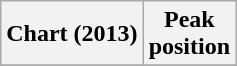<table class="wikitable plainrowheaders" style="text-align:center">
<tr>
<th scope="col">Chart (2013)</th>
<th scope="col">Peak<br> position</th>
</tr>
<tr>
</tr>
</table>
